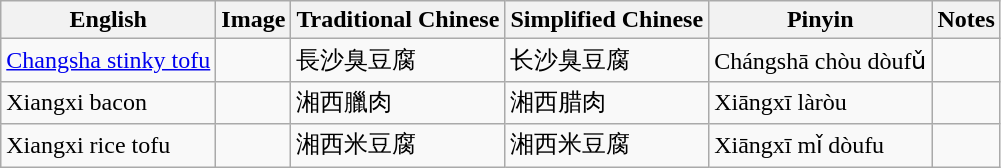<table class="wikitable">
<tr>
<th>English</th>
<th>Image</th>
<th>Traditional Chinese</th>
<th>Simplified Chinese</th>
<th>Pinyin</th>
<th>Notes</th>
</tr>
<tr>
<td><a href='#'>Changsha stinky tofu</a></td>
<td></td>
<td>長沙臭豆腐</td>
<td>长沙臭豆腐</td>
<td>Chángshā chòu dòufǔ</td>
</tr>
<tr>
<td>Xiangxi bacon</td>
<td></td>
<td>湘西臘肉</td>
<td>湘西腊肉</td>
<td>Xiāngxī làròu</td>
<td></td>
</tr>
<tr>
<td>Xiangxi rice tofu</td>
<td></td>
<td>湘西米豆腐</td>
<td>湘西米豆腐</td>
<td>Xiāngxī mǐ dòufu</td>
<td></td>
</tr>
</table>
